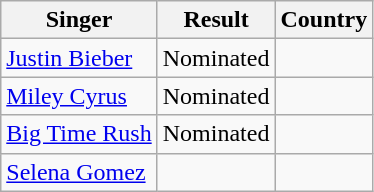<table class="wikitable">
<tr>
<th>Singer</th>
<th>Result</th>
<th>Country</th>
</tr>
<tr>
<td><a href='#'>Justin Bieber</a></td>
<td>Nominated</td>
<td></td>
</tr>
<tr>
<td><a href='#'>Miley Cyrus</a></td>
<td>Nominated</td>
<td></td>
</tr>
<tr>
<td><a href='#'>Big Time Rush</a></td>
<td>Nominated</td>
<td></td>
</tr>
<tr>
<td><a href='#'>Selena Gomez</a></td>
<td></td>
<td></td>
</tr>
</table>
